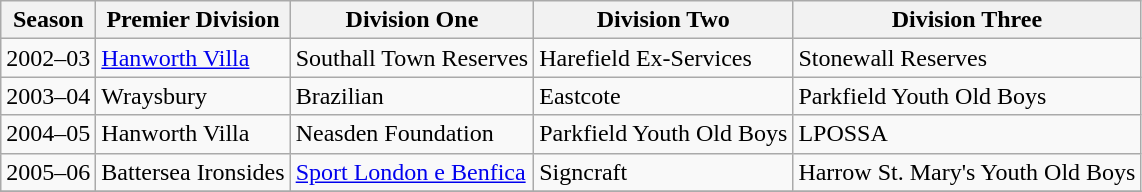<table class="wikitable">
<tr>
<th><strong>Season</strong></th>
<th><strong>Premier Division</strong></th>
<th><strong>Division One</strong></th>
<th><strong>Division Two</strong></th>
<th><strong>Division Three</strong></th>
</tr>
<tr>
<td>2002–03</td>
<td><a href='#'>Hanworth Villa</a></td>
<td>Southall Town Reserves</td>
<td>Harefield Ex-Services</td>
<td>Stonewall Reserves</td>
</tr>
<tr>
<td>2003–04</td>
<td>Wraysbury</td>
<td>Brazilian</td>
<td>Eastcote</td>
<td>Parkfield Youth Old Boys</td>
</tr>
<tr>
<td>2004–05</td>
<td>Hanworth Villa</td>
<td>Neasden Foundation</td>
<td>Parkfield Youth Old Boys</td>
<td>LPOSSA</td>
</tr>
<tr>
<td>2005–06</td>
<td>Battersea Ironsides</td>
<td><a href='#'>Sport London e Benfica</a></td>
<td>Signcraft</td>
<td>Harrow St. Mary's Youth Old Boys</td>
</tr>
<tr>
</tr>
</table>
